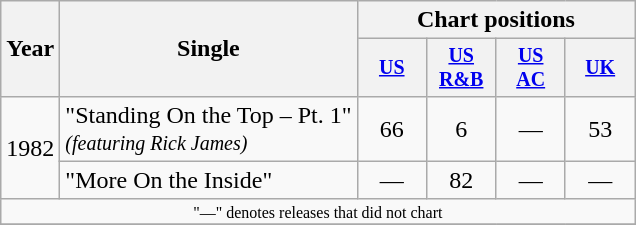<table class="wikitable" style="text-align:center;">
<tr>
<th rowspan="2">Year</th>
<th rowspan="2">Single</th>
<th colspan="4">Chart positions</th>
</tr>
<tr style="font-size:smaller;">
<th width="40"><a href='#'>US</a></th>
<th width="40"><a href='#'>US<br>R&B</a></th>
<th width="40"><a href='#'>US<br>AC</a></th>
<th width="40"><a href='#'>UK</a></th>
</tr>
<tr>
<td rowspan="2">1982</td>
<td align="left">"Standing On the Top – Pt. 1" <br><small><em>(featuring Rick James)</em></small></td>
<td>66</td>
<td>6</td>
<td>—</td>
<td>53</td>
</tr>
<tr>
<td align="left">"More On the Inside"</td>
<td>—</td>
<td>82</td>
<td>—</td>
<td>—</td>
</tr>
<tr>
<td align="center" colspan="6" style="font-size:8pt">"—" denotes releases that did not chart</td>
</tr>
<tr>
</tr>
</table>
